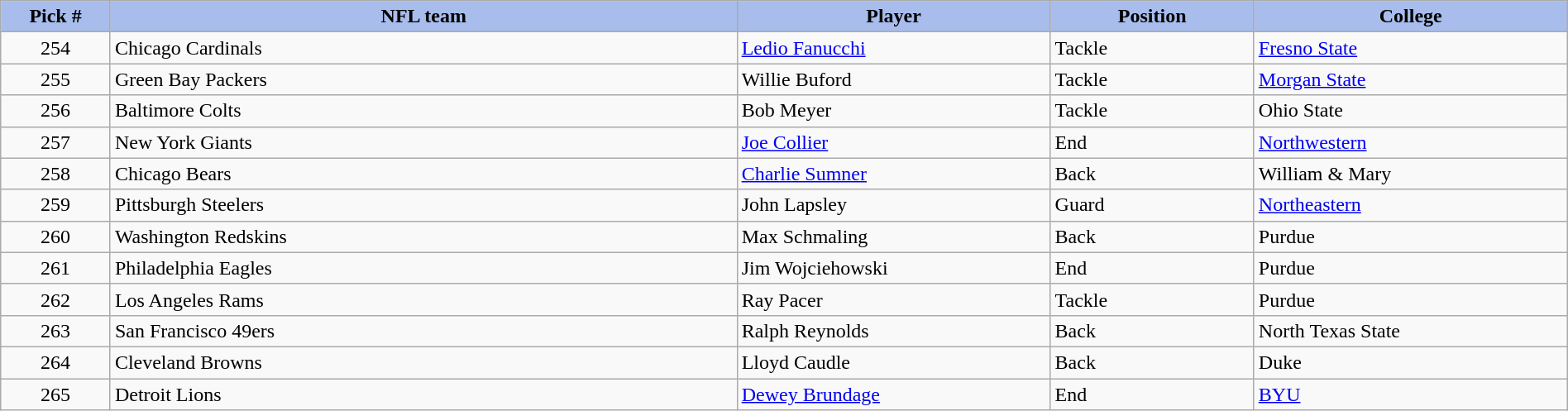<table class="wikitable sortable sortable" style="width: 100%">
<tr>
<th style="background:#a8bdec; width:7%;">Pick #</th>
<th style="width:40%; background:#a8bdec;">NFL team</th>
<th style="width:20%; background:#a8bdec;">Player</th>
<th style="width:13%; background:#a8bdec;">Position</th>
<th style="background:#A8BDEC;">College</th>
</tr>
<tr>
<td align=center>254</td>
<td>Chicago Cardinals</td>
<td><a href='#'>Ledio Fanucchi</a></td>
<td>Tackle</td>
<td><a href='#'>Fresno State</a></td>
</tr>
<tr>
<td align=center>255</td>
<td>Green Bay Packers</td>
<td>Willie Buford</td>
<td>Tackle</td>
<td><a href='#'>Morgan State</a></td>
</tr>
<tr>
<td align=center>256</td>
<td>Baltimore Colts</td>
<td>Bob Meyer</td>
<td>Tackle</td>
<td>Ohio State</td>
</tr>
<tr>
<td align=center>257</td>
<td>New York Giants</td>
<td><a href='#'>Joe Collier</a></td>
<td>End</td>
<td><a href='#'>Northwestern</a></td>
</tr>
<tr>
<td align=center>258</td>
<td>Chicago Bears</td>
<td><a href='#'>Charlie Sumner</a></td>
<td>Back</td>
<td>William & Mary</td>
</tr>
<tr>
<td align=center>259</td>
<td>Pittsburgh Steelers</td>
<td>John Lapsley</td>
<td>Guard</td>
<td><a href='#'>Northeastern</a></td>
</tr>
<tr>
<td align=center>260</td>
<td>Washington Redskins</td>
<td>Max Schmaling</td>
<td>Back</td>
<td>Purdue</td>
</tr>
<tr>
<td align=center>261</td>
<td>Philadelphia Eagles</td>
<td>Jim Wojciehowski</td>
<td>End</td>
<td>Purdue</td>
</tr>
<tr>
<td align=center>262</td>
<td>Los Angeles Rams</td>
<td>Ray Pacer</td>
<td>Tackle</td>
<td>Purdue</td>
</tr>
<tr>
<td align=center>263</td>
<td>San Francisco 49ers</td>
<td>Ralph Reynolds</td>
<td>Back</td>
<td>North Texas State</td>
</tr>
<tr>
<td align=center>264</td>
<td>Cleveland Browns</td>
<td>Lloyd Caudle</td>
<td>Back</td>
<td>Duke</td>
</tr>
<tr>
<td align=center>265</td>
<td>Detroit Lions</td>
<td><a href='#'>Dewey Brundage</a></td>
<td>End</td>
<td><a href='#'>BYU</a></td>
</tr>
</table>
